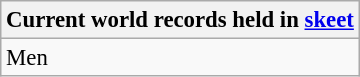<table class="wikitable" style="font-size: 95%">
<tr>
<th colspan=9>Current world records held in <a href='#'>skeet</a></th>
</tr>
<tr>
<td rowspan=2>Men<br></td>
</tr>
<tr>
</tr>
</table>
